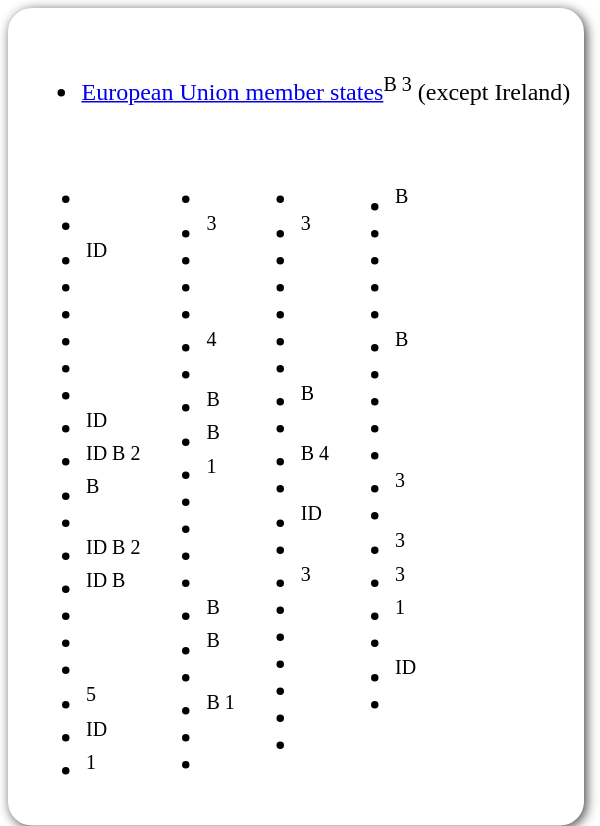<table style="border-radius:1em; box-shadow:0.1em 0.1em 0.5em rgba(0,0,0,0.75); background:white; border:1px solid white; padding:5px;">
<tr style="vertical-align:top;">
<td><br><ul><li> <a href='#'>European Union member states</a><sup>B 3</sup> (except Ireland)</li></ul><table>
<tr>
<td><br><ul><li></li><li></li><li><sup>ID</sup></li><li></li><li></li><li></li><li></li><li></li><li><sup>ID</sup></li><li><sup>ID B 2</sup></li><li><sup>B</sup></li><li></li><li><sup>ID B 2</sup></li><li><sup>ID B</sup></li><li></li><li></li><li></li><li><sup>5</sup></li><li><sup>ID</sup></li><li><sup>1</sup></li></ul></td>
<td valign="top"><br><ul><li></li><li><sup>3</sup></li><li></li><li></li><li></li><li><sup>4</sup></li><li></li><li><sup>B</sup></li><li><sup>B</sup></li><li><sup>1</sup></li><li></li><li></li><li></li><li></li><li><sup>B</sup></li><li><sup>B</sup></li><li></li><li><sup>B 1</sup></li><li></li><li></li></ul></td>
<td valign="top"><br><ul><li></li><li><sup>3</sup></li><li></li><li></li><li></li><li></li><li></li><li><sup>B</sup></li><li></li><li><sup>B 4</sup></li><li></li><li><sup>ID</sup></li><li></li><li><sup>3</sup></li><li></li><li></li><li></li><li></li><li></li><li></li></ul></td>
<td valign="top"><br><ul><li><sup>B</sup></li><li></li><li></li><li></li><li></li><li><sup>B</sup></li><li></li><li></li><li></li><li></li><li><sup>3</sup></li><li></li><li><sup>3</sup></li><li><sup>3</sup></li><li><sup>1</sup></li><li></li><li><sup>ID</sup></li><li></li></ul></td>
<td></td>
</tr>
</table>
</td>
</tr>
</table>
